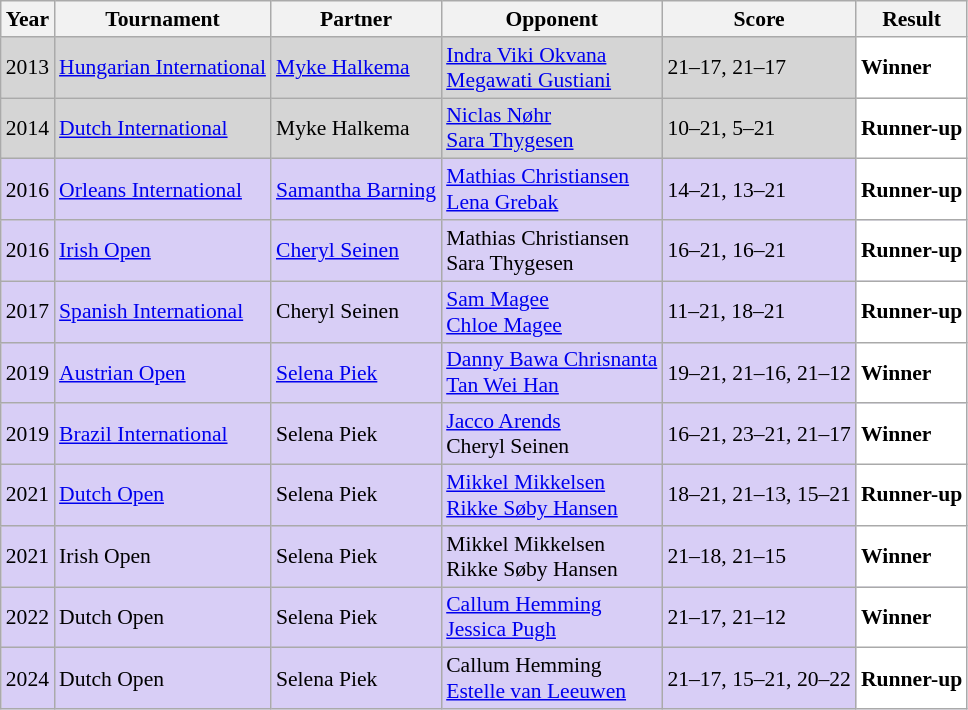<table class="sortable wikitable" style="font-size: 90%;">
<tr>
<th>Year</th>
<th>Tournament</th>
<th>Partner</th>
<th>Opponent</th>
<th>Score</th>
<th>Result</th>
</tr>
<tr style="background:#D5D5D5">
<td align="center">2013</td>
<td align="left"><a href='#'>Hungarian International</a></td>
<td align="left"> <a href='#'>Myke Halkema</a></td>
<td align="left"> <a href='#'>Indra Viki Okvana</a><br> <a href='#'>Megawati Gustiani</a></td>
<td align="left">21–17, 21–17</td>
<td style="text-align:left; background:white"> <strong>Winner</strong></td>
</tr>
<tr style="background:#D5D5D5">
<td align="center">2014</td>
<td align="left"><a href='#'>Dutch International</a></td>
<td align="left"> Myke Halkema</td>
<td align="left"> <a href='#'>Niclas Nøhr</a><br> <a href='#'>Sara Thygesen</a></td>
<td align="left">10–21, 5–21</td>
<td style="text-align:left; background:white"> <strong>Runner-up</strong></td>
</tr>
<tr style="background:#D8CEF6">
<td align="center">2016</td>
<td align="left"><a href='#'>Orleans International</a></td>
<td align="left"> <a href='#'>Samantha Barning</a></td>
<td align="left"> <a href='#'>Mathias Christiansen</a><br> <a href='#'>Lena Grebak</a></td>
<td align="left">14–21, 13–21</td>
<td style="text-align:left; background:white"> <strong>Runner-up</strong></td>
</tr>
<tr style="background:#D8CEF6">
<td align="center">2016</td>
<td align="left"><a href='#'>Irish Open</a></td>
<td align="left"> <a href='#'>Cheryl Seinen</a></td>
<td align="left"> Mathias Christiansen<br> Sara Thygesen</td>
<td align="left">16–21, 16–21</td>
<td style="text-align:left; background:white"> <strong>Runner-up</strong></td>
</tr>
<tr style="background:#D8CEF6">
<td align="center">2017</td>
<td align="left"><a href='#'>Spanish International</a></td>
<td align="left"> Cheryl Seinen</td>
<td align="left"> <a href='#'>Sam Magee</a><br> <a href='#'>Chloe Magee</a></td>
<td align="left">11–21, 18–21</td>
<td style="text-align:left; background:white"> <strong>Runner-up</strong></td>
</tr>
<tr style="background:#D8CEF6">
<td align="center">2019</td>
<td align="left"><a href='#'>Austrian Open</a></td>
<td align="left"> <a href='#'>Selena Piek</a></td>
<td align="left"> <a href='#'>Danny Bawa Chrisnanta</a><br> <a href='#'>Tan Wei Han</a></td>
<td align="left">19–21, 21–16, 21–12</td>
<td style="text-align:left; background:white"> <strong>Winner</strong></td>
</tr>
<tr style="background:#D8CEF6">
<td align="center">2019</td>
<td align="left"><a href='#'>Brazil International</a></td>
<td align="left"> Selena Piek</td>
<td align="left"> <a href='#'>Jacco Arends</a><br> Cheryl Seinen</td>
<td align="left">16–21, 23–21, 21–17</td>
<td style="text-align:left; background:white"> <strong>Winner</strong></td>
</tr>
<tr style="background:#D8CEF6">
<td align="center">2021</td>
<td align="left"><a href='#'>Dutch Open</a></td>
<td align="left"> Selena Piek</td>
<td align="left"> <a href='#'>Mikkel Mikkelsen</a><br> <a href='#'>Rikke Søby Hansen</a></td>
<td align="left">18–21, 21–13, 15–21</td>
<td style="text-align:left; background:white"> <strong>Runner-up</strong></td>
</tr>
<tr style="background:#D8CEF6">
<td align="center">2021</td>
<td align="left">Irish Open</td>
<td align="left"> Selena Piek</td>
<td align="left"> Mikkel Mikkelsen<br> Rikke Søby Hansen</td>
<td align="left">21–18, 21–15</td>
<td style="text-align:left; background:white"> <strong>Winner</strong></td>
</tr>
<tr style="background:#D8CEF6">
<td align="center">2022</td>
<td align="left">Dutch Open</td>
<td align="left"> Selena Piek</td>
<td align="left"> <a href='#'>Callum Hemming</a><br> <a href='#'>Jessica Pugh</a></td>
<td align="left">21–17, 21–12</td>
<td style="text-align:left; background:white"> <strong>Winner</strong></td>
</tr>
<tr style="background:#D8CEF6">
<td align="center">2024</td>
<td align="left">Dutch Open</td>
<td align="left"> Selena Piek</td>
<td align="left"> Callum Hemming<br> <a href='#'>Estelle van Leeuwen</a></td>
<td align="left">21–17, 15–21, 20–22</td>
<td style="text-align:left; background:white"> <strong>Runner-up</strong></td>
</tr>
</table>
